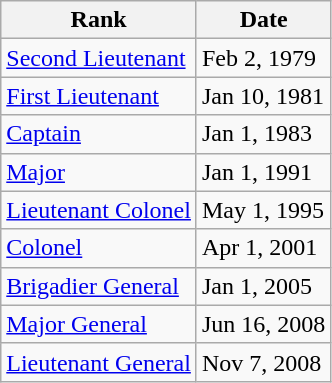<table class="wikitable">
<tr>
<th>Rank</th>
<th>Date</th>
</tr>
<tr>
<td> <a href='#'>Second Lieutenant</a></td>
<td>Feb 2, 1979</td>
</tr>
<tr>
<td> <a href='#'>First Lieutenant</a></td>
<td>Jan 10, 1981</td>
</tr>
<tr>
<td> <a href='#'>Captain</a></td>
<td>Jan 1, 1983</td>
</tr>
<tr>
<td> <a href='#'>Major</a></td>
<td>Jan 1, 1991</td>
</tr>
<tr>
<td> <a href='#'>Lieutenant Colonel</a></td>
<td>May 1, 1995</td>
</tr>
<tr>
<td> <a href='#'>Colonel</a></td>
<td>Apr 1, 2001</td>
</tr>
<tr>
<td> <a href='#'>Brigadier General</a></td>
<td>Jan 1, 2005</td>
</tr>
<tr>
<td> <a href='#'>Major General</a></td>
<td>Jun 16, 2008</td>
</tr>
<tr>
<td> <a href='#'>Lieutenant General</a></td>
<td>Nov 7, 2008</td>
</tr>
</table>
